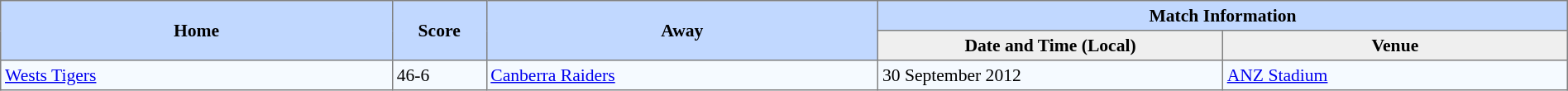<table border="1" cellpadding="3" cellspacing="0" style="border-collapse:collapse; font-size:90%; width:100%;">
<tr bgcolor=#C1D8FF>
<th rowspan=2 width=25%>Home</th>
<th rowspan=2 width=6%>Score</th>
<th rowspan=2 width=25%>Away</th>
<th colspan=6>Match Information</th>
</tr>
<tr bgcolor=#EFEFEF>
<th width=22%>Date and Time (Local)</th>
<th width=22%>Venue</th>
</tr>
<tr style="background:#f5faff;">
<td align=left> <a href='#'>Wests Tigers</a></td>
<td>46-6</td>
<td align=left> <a href='#'>Canberra Raiders</a></td>
<td>30 September 2012</td>
<td><a href='#'>ANZ Stadium</a></td>
</tr>
</table>
